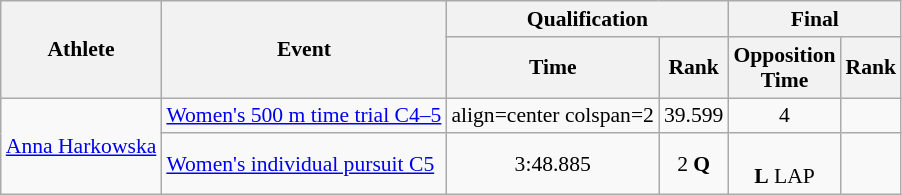<table class=wikitable style="font-size:90%">
<tr>
<th rowspan="2">Athlete</th>
<th rowspan="2">Event</th>
<th colspan="2">Qualification</th>
<th colspan="2">Final</th>
</tr>
<tr>
<th>Time</th>
<th>Rank</th>
<th>Opposition<br>Time</th>
<th>Rank</th>
</tr>
<tr>
<td rowspan="2"><a href='#'>Anna Harkowska</a></td>
<td><a href='#'>Women's 500 m time trial C4–5</a></td>
<td>align=center colspan=2 </td>
<td align="center">39.599</td>
<td align="center">4</td>
</tr>
<tr>
<td><a href='#'>Women's individual pursuit C5</a></td>
<td align="center">3:48.885</td>
<td align="center">2 <strong>Q</strong></td>
<td align="center"><br><strong>L</strong> LAP</td>
<td align="center"></td>
</tr>
</table>
